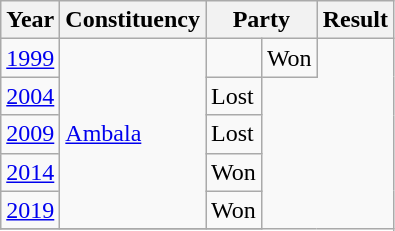<table class="wikitable sortable">
<tr>
<th>Year</th>
<th>Constituency</th>
<th colspan=2>Party</th>
<th>Result</th>
</tr>
<tr>
<td><a href='#'>1999</a></td>
<td rowspan=5><a href='#'>Ambala</a></td>
<td></td>
<td>Won</td>
</tr>
<tr>
<td><a href='#'>2004</a></td>
<td>Lost</td>
</tr>
<tr>
<td><a href='#'>2009</a></td>
<td>Lost</td>
</tr>
<tr>
<td><a href='#'>2014</a></td>
<td>Won</td>
</tr>
<tr>
<td><a href='#'>2019</a></td>
<td>Won</td>
</tr>
<tr>
</tr>
</table>
